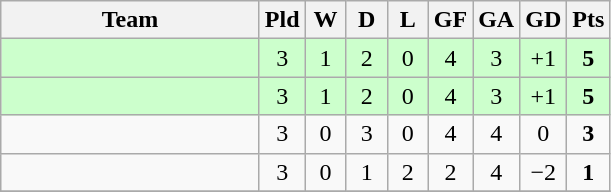<table class="wikitable" style="text-align:center;">
<tr>
<th width=165>Team</th>
<th width=20>Pld</th>
<th width=20>W</th>
<th width=20>D</th>
<th width=20>L</th>
<th width=20>GF</th>
<th width=20>GA</th>
<th width=20>GD</th>
<th width=20>Pts</th>
</tr>
<tr align=center bgcolor="ccffcc">
<td style="text-align:left;"></td>
<td>3</td>
<td>1</td>
<td>2</td>
<td>0</td>
<td>4</td>
<td>3</td>
<td>+1</td>
<td><strong>5</strong></td>
</tr>
<tr align=center bgcolor="ccffcc">
<td style="text-align:left;"></td>
<td>3</td>
<td>1</td>
<td>2</td>
<td>0</td>
<td>4</td>
<td>3</td>
<td>+1</td>
<td><strong>5</strong></td>
</tr>
<tr>
<td style="text-align:left;"></td>
<td>3</td>
<td>0</td>
<td>3</td>
<td>0</td>
<td>4</td>
<td>4</td>
<td>0</td>
<td><strong>3</strong></td>
</tr>
<tr>
<td style="text-align:left;"></td>
<td>3</td>
<td>0</td>
<td>1</td>
<td>2</td>
<td>2</td>
<td>4</td>
<td>−2</td>
<td><strong>1</strong></td>
</tr>
<tr>
</tr>
</table>
